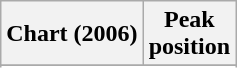<table class="wikitable sortable plainrowheaders" style="text-align:center">
<tr>
<th scope="col">Chart (2006)</th>
<th scope="col">Peak<br>position</th>
</tr>
<tr>
</tr>
<tr>
</tr>
<tr>
</tr>
<tr>
</tr>
<tr>
</tr>
<tr>
</tr>
<tr>
</tr>
<tr>
</tr>
</table>
